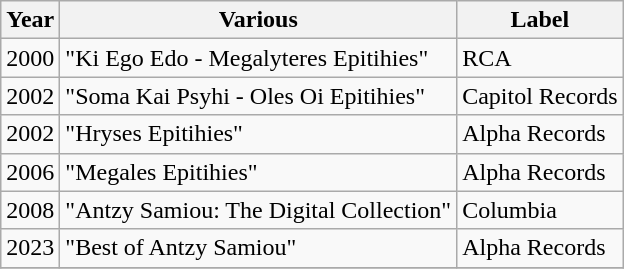<table class="wikitable plainrowheaders sortable">
<tr>
<th scope="col">Year</th>
<th scope="col">Various</th>
<th scope="col">Label</th>
</tr>
<tr>
<td>2000</td>
<td>"Ki Ego Edo - Megalyteres Epitihies"</td>
<td>RCA</td>
</tr>
<tr>
<td>2002</td>
<td>"Soma Kai Psyhi - Oles Oi Epitihies"</td>
<td>Capitol Records</td>
</tr>
<tr>
<td>2002</td>
<td>"Hryses Epitihies"</td>
<td>Alpha Records</td>
</tr>
<tr>
<td>2006</td>
<td>"Megales Epitihies"</td>
<td>Alpha Records</td>
</tr>
<tr>
<td>2008</td>
<td>"Antzy Samiou: The Digital Collection"</td>
<td>Columbia</td>
</tr>
<tr>
<td>2023</td>
<td>"Best of Antzy Samiou"</td>
<td>Alpha Records</td>
</tr>
<tr>
</tr>
</table>
